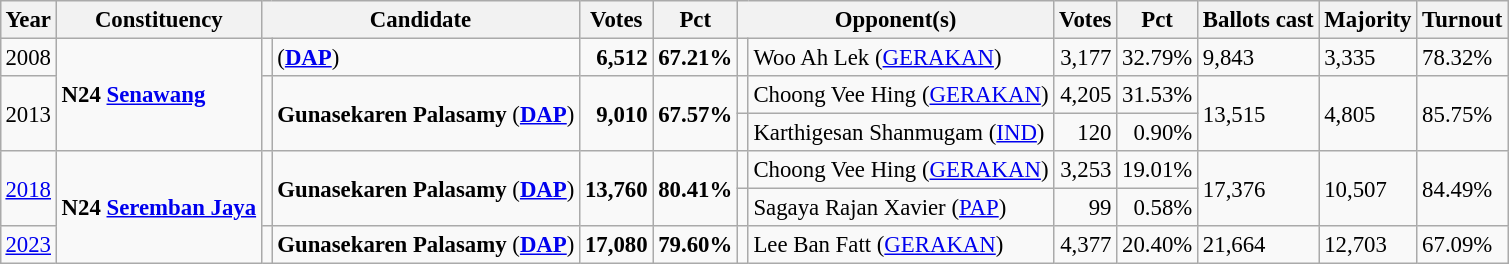<table class="wikitable" style="margin:0.5em ; font-size:95%">
<tr>
<th>Year</th>
<th>Constituency</th>
<th colspan=2>Candidate</th>
<th>Votes</th>
<th>Pct</th>
<th colspan=2>Opponent(s)</th>
<th>Votes</th>
<th>Pct</th>
<th>Ballots cast</th>
<th>Majority</th>
<th>Turnout</th>
</tr>
<tr>
<td>2008</td>
<td rowspan=3><strong>N24 <a href='#'>Senawang</a></strong></td>
<td></td>
<td> (<a href='#'><strong>DAP</strong></a>)</td>
<td align=right><strong>6,512</strong></td>
<td><strong>67.21%</strong></td>
<td></td>
<td>Woo Ah Lek (<a href='#'>GERAKAN</a>)</td>
<td align=right>3,177</td>
<td>32.79%</td>
<td>9,843</td>
<td>3,335</td>
<td>78.32%</td>
</tr>
<tr>
<td rowspan=2>2013</td>
<td rowspan=2 ></td>
<td rowspan=2><strong>Gunasekaren Palasamy</strong> (<a href='#'><strong>DAP</strong></a>)</td>
<td rowspan=2 align=right><strong>9,010</strong></td>
<td rowspan=2><strong>67.57%</strong></td>
<td></td>
<td>Choong Vee Hing (<a href='#'>GERAKAN</a>)</td>
<td align=right>4,205</td>
<td>31.53%</td>
<td rowspan=2>13,515</td>
<td rowspan=2>4,805</td>
<td rowspan=2>85.75%</td>
</tr>
<tr>
<td></td>
<td>Karthigesan Shanmugam (<a href='#'>IND</a>)</td>
<td align=right>120</td>
<td align=right>0.90%</td>
</tr>
<tr>
<td rowspan=2><a href='#'>2018</a></td>
<td rowspan=3><strong>N24 <a href='#'>Seremban Jaya</a></strong></td>
<td rowspan=2 ></td>
<td rowspan=2><strong>Gunasekaren Palasamy</strong> (<a href='#'><strong>DAP</strong></a>)</td>
<td rowspan=2 align=right><strong>13,760</strong></td>
<td rowspan=2><strong>80.41%</strong></td>
<td></td>
<td>Choong Vee Hing (<a href='#'>GERAKAN</a>)</td>
<td align=right>3,253</td>
<td>19.01%</td>
<td rowspan=2>17,376</td>
<td rowspan=2>10,507</td>
<td rowspan=2>84.49%</td>
</tr>
<tr>
<td bgcolor=></td>
<td>Sagaya Rajan Xavier (<a href='#'>PAP</a>)</td>
<td align=right>99</td>
<td align=right>0.58%</td>
</tr>
<tr>
<td><a href='#'>2023</a></td>
<td></td>
<td><strong>Gunasekaren Palasamy</strong> (<a href='#'><strong>DAP</strong></a>)</td>
<td align=right><strong>17,080</strong></td>
<td><strong>79.60%</strong></td>
<td bgcolor=></td>
<td>Lee Ban Fatt (<a href='#'>GERAKAN</a>)</td>
<td align=right>4,377</td>
<td>20.40%</td>
<td>21,664</td>
<td>12,703</td>
<td>67.09%</td>
</tr>
</table>
